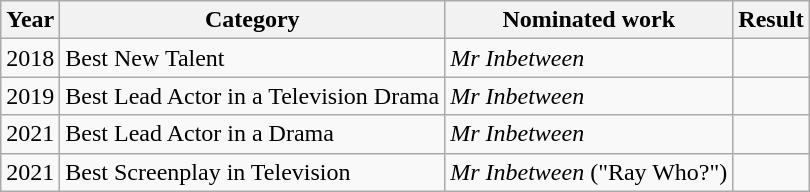<table class="wikitable">
<tr>
<th>Year</th>
<th>Category</th>
<th>Nominated work</th>
<th>Result</th>
</tr>
<tr>
<td>2018</td>
<td>Best New Talent</td>
<td><em>Mr Inbetween</em></td>
<td></td>
</tr>
<tr>
<td>2019</td>
<td>Best Lead Actor in a Television Drama</td>
<td><em>Mr Inbetween</em></td>
<td></td>
</tr>
<tr>
<td>2021</td>
<td>Best Lead Actor in a Drama</td>
<td><em>Mr Inbetween</em></td>
<td></td>
</tr>
<tr>
<td>2021</td>
<td>Best Screenplay in Television</td>
<td><em>Mr Inbetween</em> ("Ray Who?")</td>
<td></td>
</tr>
</table>
